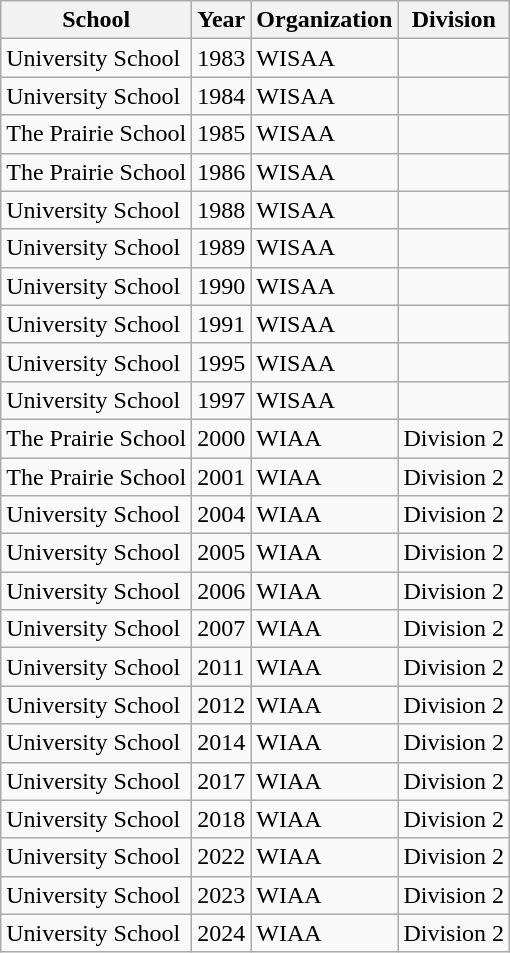<table class="wikitable">
<tr>
<th>School</th>
<th>Year</th>
<th>Organization</th>
<th>Division</th>
</tr>
<tr>
<td>University School</td>
<td>1983</td>
<td>WISAA</td>
<td></td>
</tr>
<tr>
<td>University School</td>
<td>1984</td>
<td>WISAA</td>
<td></td>
</tr>
<tr>
<td>The Prairie School</td>
<td>1985</td>
<td>WISAA</td>
<td></td>
</tr>
<tr>
<td>The Prairie School</td>
<td>1986</td>
<td>WISAA</td>
<td></td>
</tr>
<tr>
<td>University School</td>
<td>1988</td>
<td>WISAA</td>
<td></td>
</tr>
<tr>
<td>University School</td>
<td>1989</td>
<td>WISAA</td>
<td></td>
</tr>
<tr>
<td>University School</td>
<td>1990</td>
<td>WISAA</td>
<td></td>
</tr>
<tr>
<td>University School</td>
<td>1991</td>
<td>WISAA</td>
<td></td>
</tr>
<tr>
<td>University School</td>
<td>1995</td>
<td>WISAA</td>
<td></td>
</tr>
<tr>
<td>University School</td>
<td>1997</td>
<td>WISAA</td>
<td></td>
</tr>
<tr>
<td>The Prairie School</td>
<td>2000</td>
<td>WIAA</td>
<td>Division 2</td>
</tr>
<tr>
<td>The Prairie School</td>
<td>2001</td>
<td>WIAA</td>
<td>Division 2</td>
</tr>
<tr>
<td>University School</td>
<td>2004</td>
<td>WIAA</td>
<td>Division 2</td>
</tr>
<tr>
<td>University School</td>
<td>2005</td>
<td>WIAA</td>
<td>Division 2</td>
</tr>
<tr>
<td>University School</td>
<td>2006</td>
<td>WIAA</td>
<td>Division 2</td>
</tr>
<tr>
<td>University School</td>
<td>2007</td>
<td>WIAA</td>
<td>Division 2</td>
</tr>
<tr>
<td>University School</td>
<td>2011</td>
<td>WIAA</td>
<td>Division 2</td>
</tr>
<tr>
<td>University School</td>
<td>2012</td>
<td>WIAA</td>
<td>Division 2</td>
</tr>
<tr>
<td>University School</td>
<td>2014</td>
<td>WIAA</td>
<td>Division 2</td>
</tr>
<tr>
<td>University School</td>
<td>2017</td>
<td>WIAA</td>
<td>Division 2</td>
</tr>
<tr>
<td>University School</td>
<td>2018</td>
<td>WIAA</td>
<td>Division 2</td>
</tr>
<tr>
<td>University School</td>
<td>2022</td>
<td>WIAA</td>
<td>Division 2</td>
</tr>
<tr>
<td>University School</td>
<td>2023</td>
<td>WIAA</td>
<td>Division 2</td>
</tr>
<tr>
<td>University School</td>
<td>2024</td>
<td>WIAA</td>
<td>Division 2</td>
</tr>
</table>
